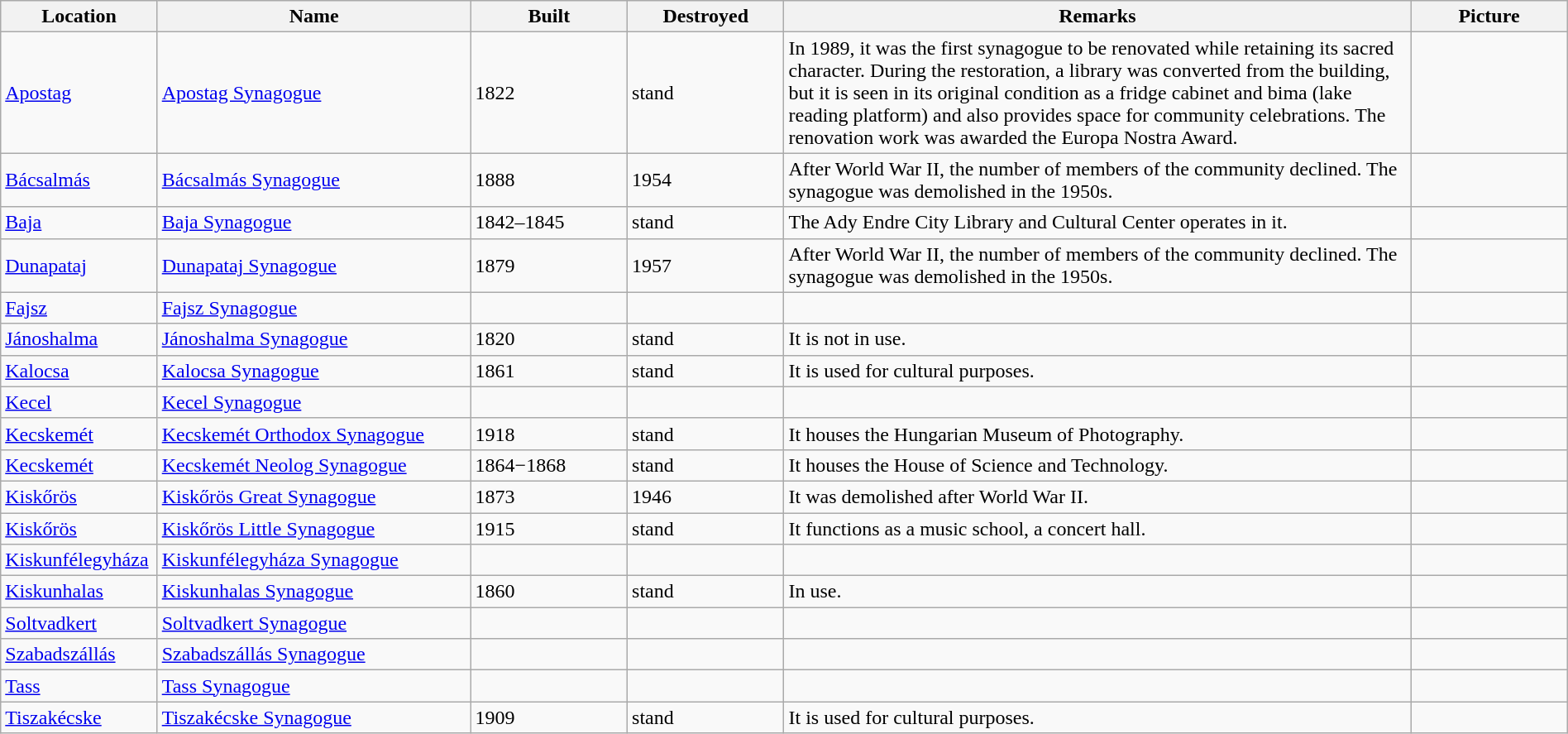<table class="wikitable sortable" width="100%">
<tr>
<th width="10%">Location</th>
<th width="20%">Name</th>
<th width="10%">Built</th>
<th width="10%">Destroyed</th>
<th width="40%" class="unsortable">Remarks</th>
<th width="10%" class="unsortable">Picture</th>
</tr>
<tr>
<td><a href='#'>Apostag</a></td>
<td><a href='#'>Apostag Synagogue</a></td>
<td>1822</td>
<td>stand</td>
<td>In 1989, it was the first synagogue to be renovated while retaining its sacred character. During the restoration, a library was converted from the building, but it is seen in its original condition as a fridge cabinet and bima (lake reading platform) and also provides space for community celebrations. The renovation work was awarded the Europa Nostra Award. </td>
<td></td>
</tr>
<tr>
<td><a href='#'>Bácsalmás</a></td>
<td><a href='#'>Bácsalmás Synagogue</a></td>
<td>1888</td>
<td>1954 </td>
<td>After World War II, the number of members of the community declined. The synagogue was demolished in the 1950s.</td>
<td></td>
</tr>
<tr>
<td><a href='#'>Baja</a></td>
<td><a href='#'>Baja Synagogue</a></td>
<td>1842–1845</td>
<td>stand</td>
<td>The Ady Endre City Library and Cultural Center operates in it.</td>
<td></td>
</tr>
<tr>
<td><a href='#'>Dunapataj</a></td>
<td><a href='#'>Dunapataj Synagogue</a></td>
<td>1879</td>
<td>1957 </td>
<td>After World War II, the number of members of the community declined. The synagogue was demolished in the 1950s.</td>
<td></td>
</tr>
<tr>
<td><a href='#'>Fajsz</a></td>
<td><a href='#'>Fajsz Synagogue</a></td>
<td></td>
<td></td>
<td></td>
<td></td>
</tr>
<tr>
<td><a href='#'>Jánoshalma</a></td>
<td><a href='#'>Jánoshalma Synagogue</a></td>
<td>1820</td>
<td>stand</td>
<td>It is not in use.</td>
<td></td>
</tr>
<tr>
<td><a href='#'>Kalocsa</a></td>
<td><a href='#'>Kalocsa Synagogue</a></td>
<td>1861</td>
<td>stand</td>
<td>It is used for cultural purposes.</td>
<td></td>
</tr>
<tr>
<td><a href='#'>Kecel</a></td>
<td><a href='#'>Kecel Synagogue</a></td>
<td></td>
<td></td>
<td></td>
<td></td>
</tr>
<tr>
<td><a href='#'>Kecskemét</a></td>
<td><a href='#'>Kecskemét Orthodox Synagogue</a></td>
<td>1918</td>
<td>stand</td>
<td>It houses the Hungarian Museum of Photography.</td>
<td></td>
</tr>
<tr>
<td><a href='#'>Kecskemét</a></td>
<td><a href='#'>Kecskemét Neolog Synagogue</a></td>
<td>1864−1868</td>
<td>stand</td>
<td>It houses the House of Science and Technology.</td>
<td></td>
</tr>
<tr>
<td><a href='#'>Kiskőrös</a></td>
<td><a href='#'>Kiskőrös Great Synagogue</a></td>
<td>1873</td>
<td>1946</td>
<td>It was demolished after World War II.</td>
<td></td>
</tr>
<tr>
<td><a href='#'>Kiskőrös</a></td>
<td><a href='#'>Kiskőrös Little Synagogue</a></td>
<td>1915</td>
<td>stand</td>
<td>It functions as a music school, a concert hall.</td>
<td></td>
</tr>
<tr>
<td><a href='#'>Kiskunfélegyháza</a></td>
<td><a href='#'>Kiskunfélegyháza Synagogue</a></td>
<td></td>
<td></td>
<td></td>
<td></td>
</tr>
<tr>
<td><a href='#'>Kiskunhalas</a></td>
<td><a href='#'>Kiskunhalas Synagogue</a></td>
<td>1860</td>
<td>stand</td>
<td>In use.</td>
<td></td>
</tr>
<tr>
<td><a href='#'>Soltvadkert</a></td>
<td><a href='#'>Soltvadkert Synagogue</a></td>
<td></td>
<td></td>
<td></td>
<td></td>
</tr>
<tr>
<td><a href='#'>Szabadszállás</a></td>
<td><a href='#'>Szabadszállás Synagogue</a></td>
<td></td>
<td></td>
<td></td>
<td></td>
</tr>
<tr>
<td><a href='#'>Tass</a></td>
<td><a href='#'>Tass Synagogue</a></td>
<td></td>
<td></td>
<td></td>
<td></td>
</tr>
<tr>
<td><a href='#'>Tiszakécske</a></td>
<td><a href='#'>Tiszakécske Synagogue</a></td>
<td>1909</td>
<td>stand</td>
<td>It is used for cultural purposes.</td>
<td></td>
</tr>
</table>
